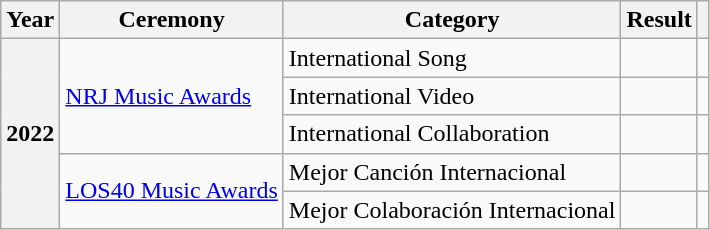<table class="wikitable plainrowheaders">
<tr>
<th scope="col">Year</th>
<th scope="col">Ceremony</th>
<th scope="col">Category</th>
<th scope="col">Result</th>
<th scope="col"></th>
</tr>
<tr>
<th rowspan="5">2022</th>
<td rowspan="3"><a href='#'>NRJ Music Awards</a></td>
<td>International Song</td>
<td></td>
<td style="text-align:center;"></td>
</tr>
<tr>
<td>International Video</td>
<td></td>
<td style="text-align:center;"></td>
</tr>
<tr>
<td>International Collaboration</td>
<td></td>
<td style="text-align:center;"></td>
</tr>
<tr>
<td rowspan="2"><a href='#'>LOS40 Music Awards</a></td>
<td>Mejor Canción Internacional</td>
<td></td>
<td style="text-align:center;"></td>
</tr>
<tr>
<td>Mejor Colaboración Internacional</td>
<td></td>
<td style="text-align:center;"></td>
</tr>
</table>
